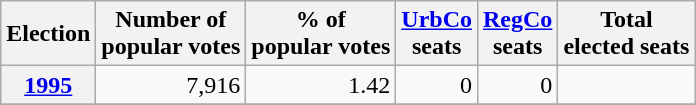<table class="wikitable" style="text-align: right;">
<tr align=center>
<th>Election</th>
<th>Number of<br>popular votes</th>
<th>% of<br>popular votes</th>
<th><a href='#'>UrbCo</a><br>seats</th>
<th><a href='#'>RegCo</a><br>seats</th>
<th>Total<br>elected seats</th>
</tr>
<tr>
<th><a href='#'>1995</a></th>
<td>7,916</td>
<td>1.42</td>
<td>0</td>
<td>0</td>
<td></td>
</tr>
<tr>
</tr>
</table>
